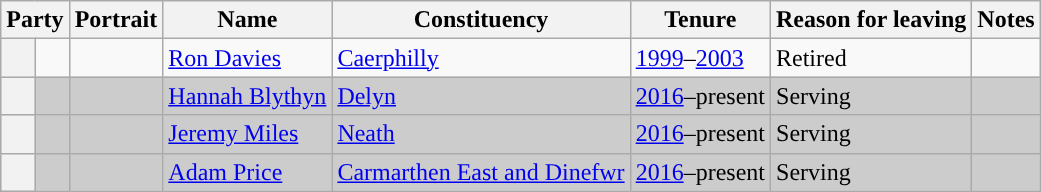<table class="wikitable sortable">
<tr>
<th colspan=2>Party</th>
<th class="unsortable">Portrait</th>
<th class="unsortable">Name</th>
<th class="unsortable">Constituency</th>
<th>Tenure</th>
<th>Reason for leaving</th>
<th class="unsortable">Notes</th>
</tr>
<tr>
<th style="background-color: "></th>
<td></td>
<td></td>
<td><a href='#'>Ron Davies</a></td>
<td><a href='#'>Caerphilly</a></td>
<td><a href='#'>1999</a>–<a href='#'>2003</a></td>
<td>Retired</td>
<td></td>
</tr>
<tr style="background:#ccc;">
<th style="background-color: "></th>
<td></td>
<td></td>
<td><a href='#'>Hannah Blythyn</a></td>
<td><a href='#'>Delyn</a></td>
<td><a href='#'>2016</a>–present</td>
<td>Serving</td>
<td></td>
</tr>
<tr style="background:#ccc;">
<th style="background-color: "></th>
<td></td>
<td></td>
<td><a href='#'>Jeremy Miles</a></td>
<td><a href='#'>Neath</a></td>
<td><a href='#'>2016</a>–present</td>
<td>Serving</td>
<td></td>
</tr>
<tr style="background:#ccc;">
<th style="background-color: "></th>
<td></td>
<td></td>
<td><a href='#'>Adam Price</a></td>
<td><a href='#'>Carmarthen East and Dinefwr</a></td>
<td><a href='#'>2016</a>–present</td>
<td>Serving</td>
<td></td>
</tr>
</table>
